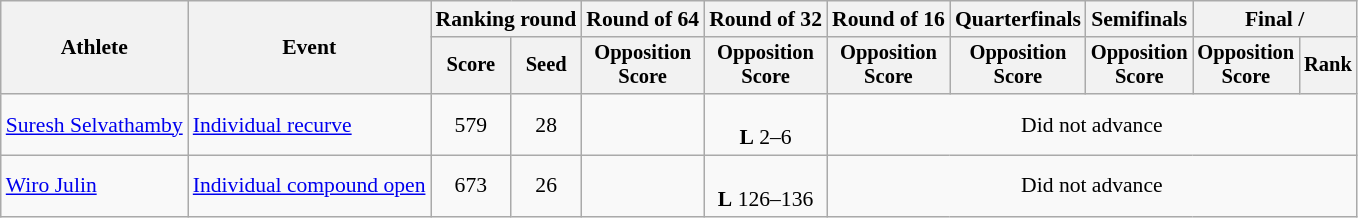<table class="wikitable" style="text-align:center; font-size:90%">
<tr>
<th rowspan=2>Athlete</th>
<th rowspan=2>Event</th>
<th colspan=2>Ranking round</th>
<th>Round of 64</th>
<th>Round of 32</th>
<th>Round of 16</th>
<th>Quarterfinals</th>
<th>Semifinals</th>
<th colspan=2>Final / </th>
</tr>
<tr style="font-size:95%">
<th>Score</th>
<th>Seed</th>
<th>Opposition<br>Score</th>
<th>Opposition<br>Score</th>
<th>Opposition<br>Score</th>
<th>Opposition<br>Score</th>
<th>Opposition<br>Score</th>
<th>Opposition<br>Score</th>
<th>Rank</th>
</tr>
<tr>
<td align=left><a href='#'>Suresh Selvathamby</a></td>
<td align=left><a href='#'>Individual recurve</a></td>
<td>579</td>
<td>28</td>
<td></td>
<td><br><strong>L</strong> 2–6</td>
<td colspan="5">Did not advance</td>
</tr>
<tr>
<td align=left><a href='#'>Wiro Julin</a></td>
<td align=left rowspan=2><a href='#'>Individual compound open</a></td>
<td>673</td>
<td>26</td>
<td></td>
<td><br><strong>L</strong> 126–136</td>
<td colspan="5">Did not advance</td>
</tr>
</table>
